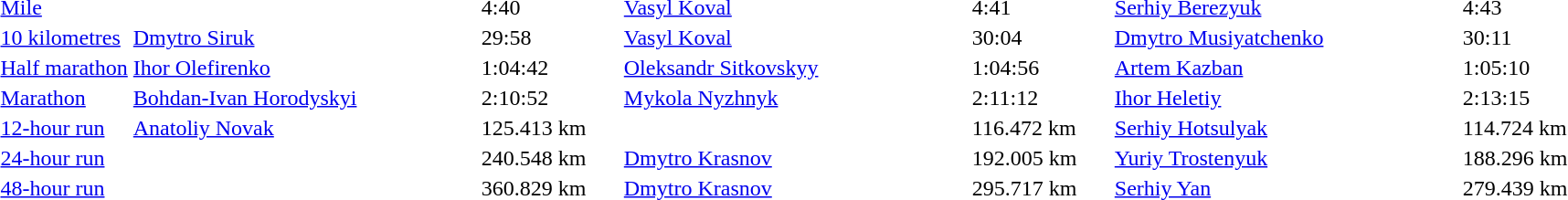<table>
<tr>
<td><a href='#'>Mile</a></td>
<td width=250></td>
<td width=100>4:40</td>
<td width=250><a href='#'>Vasyl Koval</a></td>
<td width=100>4:41</td>
<td width=250><a href='#'>Serhiy Berezyuk</a></td>
<td width=100>4:43</td>
</tr>
<tr>
<td><a href='#'>10 kilometres</a></td>
<td><a href='#'>Dmytro Siruk</a></td>
<td>29:58</td>
<td><a href='#'>Vasyl Koval</a></td>
<td>30:04</td>
<td><a href='#'>Dmytro Musiyatchenko</a></td>
<td>30:11</td>
</tr>
<tr>
<td><a href='#'>Half marathon</a></td>
<td><a href='#'>Ihor Olefirenko</a></td>
<td>1:04:42</td>
<td><a href='#'>Oleksandr Sitkovskyy</a></td>
<td>1:04:56</td>
<td><a href='#'>Artem Kazban</a></td>
<td>1:05:10</td>
</tr>
<tr>
<td><a href='#'>Marathon</a></td>
<td><a href='#'>Bohdan-Ivan Horodyskyi</a></td>
<td>2:10:52 </td>
<td><a href='#'>Mykola Nyzhnyk</a></td>
<td>2:11:12 </td>
<td><a href='#'>Ihor Heletiy</a></td>
<td>2:13:15 </td>
</tr>
<tr>
<td><a href='#'>12-hour run</a></td>
<td><a href='#'>Anatoliy Novak</a></td>
<td>125.413 km</td>
<td></td>
<td>116.472 km</td>
<td><a href='#'>Serhiy Hotsulyak</a></td>
<td>114.724 km</td>
</tr>
<tr>
<td><a href='#'>24-hour run</a></td>
<td></td>
<td>240.548 km</td>
<td><a href='#'>Dmytro Krasnov</a></td>
<td>192.005 km</td>
<td><a href='#'>Yuriy Trostenyuk</a></td>
<td>188.296 km</td>
</tr>
<tr>
<td><a href='#'>48-hour run</a></td>
<td></td>
<td>360.829 km</td>
<td><a href='#'>Dmytro Krasnov</a></td>
<td>295.717 km</td>
<td><a href='#'>Serhiy Yan</a></td>
<td>279.439 km</td>
</tr>
</table>
